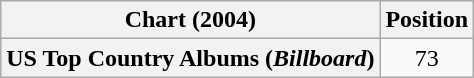<table class="wikitable plainrowheaders" style="text-align:center">
<tr>
<th scope="col">Chart (2004)</th>
<th scope="col">Position</th>
</tr>
<tr>
<th scope="row">US Top Country Albums (<em>Billboard</em>)</th>
<td>73</td>
</tr>
</table>
